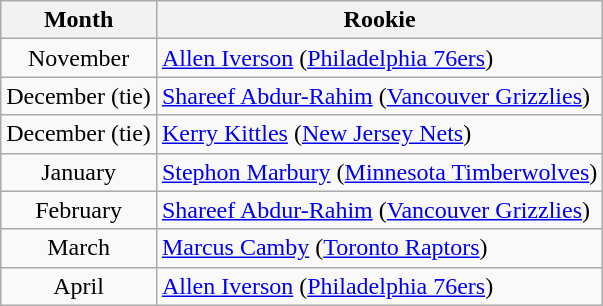<table class="wikitable">
<tr>
<th>Month</th>
<th>Rookie</th>
</tr>
<tr>
<td align=center>November</td>
<td><a href='#'>Allen Iverson</a> (<a href='#'>Philadelphia 76ers</a>)</td>
</tr>
<tr>
<td align=center>December (tie)</td>
<td><a href='#'>Shareef Abdur-Rahim</a> (<a href='#'>Vancouver Grizzlies</a>)</td>
</tr>
<tr>
<td align=center>December (tie)</td>
<td><a href='#'>Kerry Kittles</a> (<a href='#'>New Jersey Nets</a>)</td>
</tr>
<tr>
<td align=center>January</td>
<td><a href='#'>Stephon Marbury</a> (<a href='#'>Minnesota Timberwolves</a>)</td>
</tr>
<tr>
<td align=center>February</td>
<td><a href='#'>Shareef Abdur-Rahim</a> (<a href='#'>Vancouver Grizzlies</a>)</td>
</tr>
<tr>
<td align=center>March</td>
<td><a href='#'>Marcus Camby</a> (<a href='#'>Toronto Raptors</a>)</td>
</tr>
<tr>
<td align=center>April</td>
<td><a href='#'>Allen Iverson</a> (<a href='#'>Philadelphia 76ers</a>)</td>
</tr>
</table>
